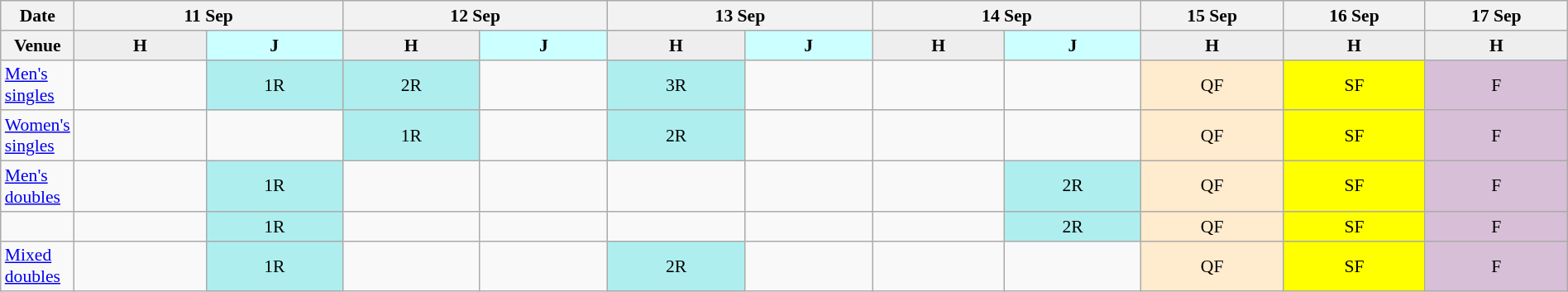<table class="wikitable" style="margin:0.5em auto; font-size:90%; text-align:center; nowrap:yes">
<tr>
<th>Date</th>
<th colspan="2">11 Sep</th>
<th colspan="2">12 Sep</th>
<th colspan="2">13 Sep</th>
<th colspan="2">14 Sep</th>
<th>15 Sep</th>
<th>16 Sep</th>
<th>17 Sep</th>
</tr>
<tr>
<th>Venue</th>
<th style="background-color:#EEEEEE; width:25em">H</th>
<th style="background-color:#CCFFFF; width:25em">J</th>
<th style="background-color:#EEEEEE; width:25em">H</th>
<th style="background-color:#CCFFFF; width:25em">J</th>
<th style="background-color:#EEEEEE; width:25em">H</th>
<th style="background-color:#CCFFFF; width:25em">J</th>
<th style="background-color:#EEEEEE; width:25em">H</th>
<th style="background-color:#CCFFFF; width:25em">J</th>
<th style="background-color:#EEEEEE; width:25em">H</th>
<th style="background-color:#EEEEEE; width:25em">H</th>
<th style="background-color:#EEEEEE; width:25em">H</th>
</tr>
<tr>
<td align="left"><a href='#'>Men's singles</a></td>
<td></td>
<td bgcolor="#AFEEEE">1R</td>
<td bgcolor="#AFEEEE">2R</td>
<td></td>
<td bgcolor="#AFEEEE">3R</td>
<td></td>
<td></td>
<td></td>
<td bgcolor="#FFEBCD">QF</td>
<td bgcolor="#FFFF00">SF</td>
<td bgcolor="#D8BFD8">F</td>
</tr>
<tr>
<td align="left"><a href='#'>Women's singles</a></td>
<td></td>
<td></td>
<td bgcolor="#AFEEEE">1R</td>
<td></td>
<td bgcolor="#AFEEEE">2R</td>
<td></td>
<td></td>
<td></td>
<td bgcolor="#FFEBCD">QF</td>
<td bgcolor="#FFFF00">SF</td>
<td bgcolor="#D8BFD8">F</td>
</tr>
<tr>
<td align="left"><a href='#'>Men's doubles</a></td>
<td></td>
<td bgcolor="#AFEEEE">1R</td>
<td></td>
<td></td>
<td></td>
<td></td>
<td></td>
<td bgcolor="#AFEEEE">2R</td>
<td bgcolor="#FFEBCD">QF</td>
<td bgcolor="#FFFF00">SF</td>
<td bgcolor="#D8BFD8">F</td>
</tr>
<tr>
<td align="left"></td>
<td></td>
<td bgcolor="#AFEEEE">1R</td>
<td></td>
<td></td>
<td></td>
<td></td>
<td></td>
<td bgcolor="#AFEEEE">2R</td>
<td bgcolor="#FFEBCD">QF</td>
<td bgcolor="#FFFF00">SF</td>
<td bgcolor="#D8BFD8">F</td>
</tr>
<tr>
<td align="left"><a href='#'>Mixed doubles</a></td>
<td></td>
<td bgcolor="#AFEEEE">1R</td>
<td></td>
<td></td>
<td bgcolor="#AFEEEE">2R</td>
<td></td>
<td></td>
<td></td>
<td bgcolor="#FFEBCD">QF</td>
<td bgcolor="#FFFF00">SF</td>
<td bgcolor="#D8BFD8">F</td>
</tr>
</table>
